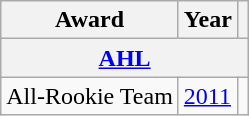<table class="wikitable">
<tr>
<th>Award</th>
<th>Year</th>
<th></th>
</tr>
<tr>
<th colspan="3"><a href='#'>AHL</a></th>
</tr>
<tr>
<td>All-Rookie Team</td>
<td><a href='#'>2011</a></td>
<td></td>
</tr>
</table>
